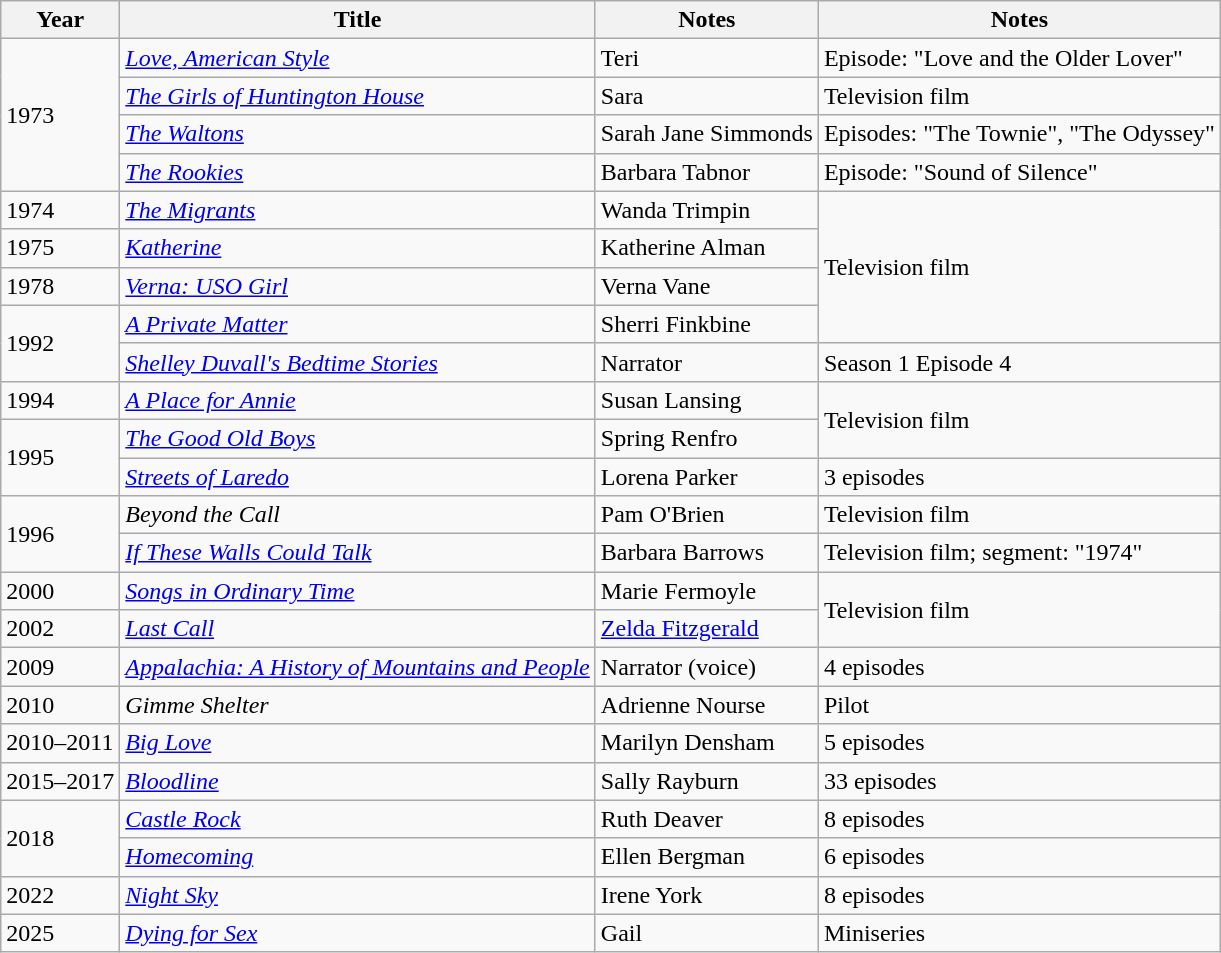<table class="wikitable sortable">
<tr>
<th>Year</th>
<th>Title</th>
<th>Notes</th>
<th class="unsortable">Notes</th>
</tr>
<tr>
<td rowspan="4">1973</td>
<td><em><a href='#'>Love, American Style</a></em></td>
<td>Teri</td>
<td>Episode: "Love and the Older Lover"</td>
</tr>
<tr>
<td data-sort-value="Girls of Huntington House, The"><em><a href='#'>The Girls of Huntington House</a></em></td>
<td>Sara</td>
<td>Television film</td>
</tr>
<tr>
<td data-sort-value="Waltons, The"><em><a href='#'>The Waltons</a></em></td>
<td>Sarah Jane Simmonds</td>
<td>Episodes: "The Townie", "The Odyssey"</td>
</tr>
<tr>
<td data-sort-value="Rookies, The"><em><a href='#'>The Rookies</a></em></td>
<td>Barbara Tabnor</td>
<td>Episode: "Sound of Silence"</td>
</tr>
<tr>
<td>1974</td>
<td data-sort-value="Migrants, The"><em><a href='#'>The Migrants</a></em></td>
<td>Wanda Trimpin</td>
<td rowspan="4">Television film</td>
</tr>
<tr>
<td>1975</td>
<td><em><a href='#'>Katherine</a></em></td>
<td>Katherine Alman</td>
</tr>
<tr>
<td>1978</td>
<td><em><a href='#'>Verna: USO Girl</a></em></td>
<td>Verna Vane</td>
</tr>
<tr>
<td rowspan="2">1992</td>
<td data-sort-value="Private Matter, A"><em><a href='#'>A Private Matter</a></em></td>
<td>Sherri Finkbine</td>
</tr>
<tr>
<td><em><a href='#'>Shelley Duvall's Bedtime Stories</a></em></td>
<td>Narrator</td>
<td>Season 1 Episode 4</td>
</tr>
<tr>
<td>1994</td>
<td data-sort-value="Place for Annie, A"><em><a href='#'>A Place for Annie</a></em></td>
<td>Susan Lansing</td>
<td rowspan="2">Television film</td>
</tr>
<tr>
<td rowspan="2">1995</td>
<td data-sort-value="Good Old Boys, The"><em><a href='#'>The Good Old Boys</a></em></td>
<td>Spring Renfro</td>
</tr>
<tr>
<td><em><a href='#'>Streets of Laredo</a></em></td>
<td>Lorena Parker</td>
<td>3 episodes</td>
</tr>
<tr>
<td rowspan="2">1996</td>
<td><em>Beyond the Call</em></td>
<td>Pam O'Brien</td>
<td>Television film</td>
</tr>
<tr>
<td><em><a href='#'>If These Walls Could Talk</a></em></td>
<td>Barbara Barrows</td>
<td>Television film; segment: "1974"</td>
</tr>
<tr>
<td>2000</td>
<td><em><a href='#'>Songs in Ordinary Time</a></em></td>
<td>Marie Fermoyle</td>
<td rowspan="2">Television film</td>
</tr>
<tr>
<td>2002</td>
<td><em><a href='#'>Last Call</a></em></td>
<td><a href='#'>Zelda Fitzgerald</a></td>
</tr>
<tr>
<td>2009</td>
<td><em><a href='#'>Appalachia: A History of Mountains and People</a></em></td>
<td>Narrator (voice)</td>
<td>4 episodes</td>
</tr>
<tr>
<td>2010</td>
<td><em>Gimme Shelter</em></td>
<td>Adrienne Nourse</td>
<td>Pilot</td>
</tr>
<tr>
<td>2010–2011</td>
<td><em><a href='#'>Big Love</a></em></td>
<td>Marilyn Densham</td>
<td>5 episodes</td>
</tr>
<tr>
<td>2015–2017</td>
<td><em><a href='#'>Bloodline</a></em></td>
<td>Sally Rayburn</td>
<td>33 episodes</td>
</tr>
<tr>
<td rowspan="2">2018</td>
<td><em><a href='#'>Castle Rock</a></em></td>
<td>Ruth Deaver</td>
<td>8 episodes</td>
</tr>
<tr>
<td><em><a href='#'>Homecoming</a></em></td>
<td>Ellen Bergman</td>
<td>6 episodes</td>
</tr>
<tr>
<td>2022</td>
<td><em><a href='#'>Night Sky</a></em></td>
<td>Irene York</td>
<td>8 episodes</td>
</tr>
<tr>
<td>2025</td>
<td><em><a href='#'>Dying for Sex</a></em></td>
<td>Gail</td>
<td>Miniseries</td>
</tr>
</table>
